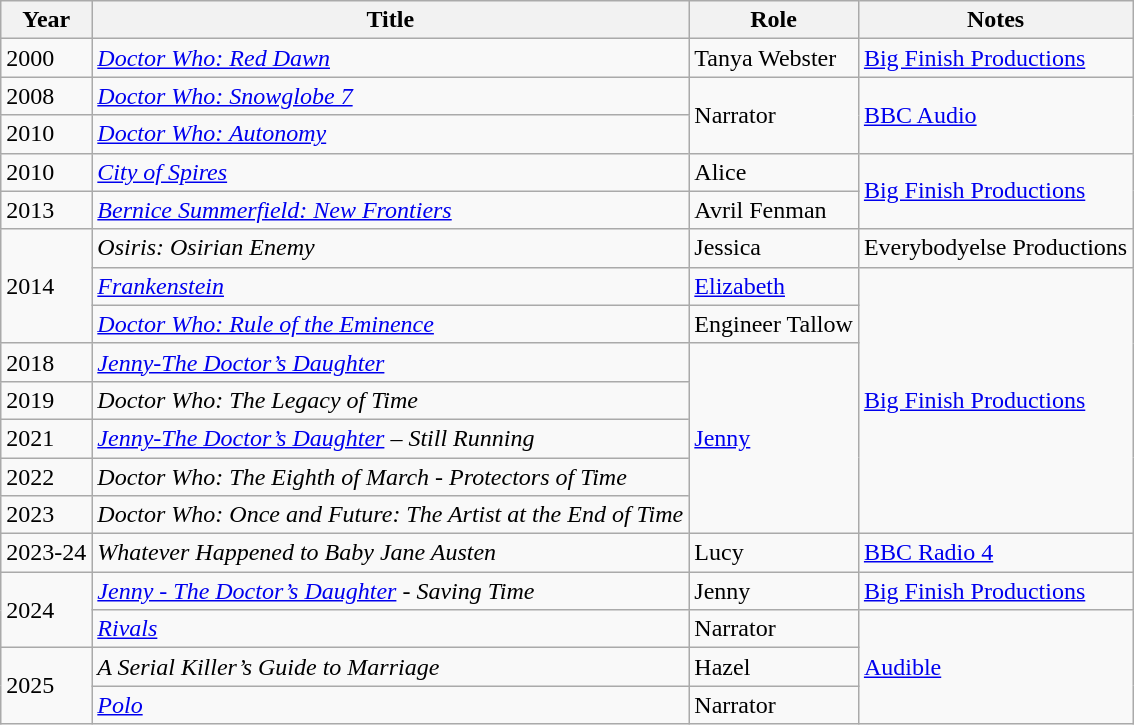<table class = "wikitable sortable">
<tr>
<th>Year</th>
<th>Title</th>
<th>Role</th>
<th>Notes</th>
</tr>
<tr>
<td>2000</td>
<td><em><a href='#'>Doctor Who: Red Dawn</a></em></td>
<td>Tanya Webster</td>
<td><a href='#'>Big Finish Productions</a></td>
</tr>
<tr>
<td>2008</td>
<td><em><a href='#'>Doctor Who: Snowglobe 7</a></em></td>
<td rowspan="2">Narrator</td>
<td rowspan="2"><a href='#'>BBC Audio</a></td>
</tr>
<tr>
<td>2010</td>
<td><em><a href='#'>Doctor Who: Autonomy</a></em> </td>
</tr>
<tr>
<td>2010</td>
<td><em><a href='#'>City of Spires</a></em></td>
<td>Alice</td>
<td rowspan="2"><a href='#'>Big Finish Productions</a></td>
</tr>
<tr>
<td>2013</td>
<td><em><a href='#'>Bernice Summerfield: New Frontiers</a></em></td>
<td>Avril Fenman</td>
</tr>
<tr>
<td rowspan=3>2014</td>
<td><em>Osiris: Osirian Enemy</em></td>
<td>Jessica</td>
<td>Everybodyelse Productions</td>
</tr>
<tr>
<td><em><a href='#'>Frankenstein</a></em></td>
<td><a href='#'>Elizabeth</a></td>
<td rowspan="7"><a href='#'>Big Finish Productions</a></td>
</tr>
<tr>
<td><em><a href='#'>Doctor Who: Rule of the Eminence</a></em></td>
<td>Engineer Tallow</td>
</tr>
<tr>
<td>2018</td>
<td><em><a href='#'>Jenny-The Doctor’s Daughter</a></em></td>
<td rowspan="5"><a href='#'>Jenny</a></td>
</tr>
<tr>
<td>2019</td>
<td><em>Doctor Who: The Legacy of Time</em></td>
</tr>
<tr>
<td>2021</td>
<td><em><a href='#'>Jenny-The Doctor’s Daughter</a> – Still Running</em></td>
</tr>
<tr>
<td>2022</td>
<td><em>Doctor Who: The Eighth of March - Protectors of Time</em></td>
</tr>
<tr>
<td>2023</td>
<td><em>Doctor Who: Once and Future: The Artist at the End of Time</em></td>
</tr>
<tr>
<td>2023-24</td>
<td><em>Whatever Happened to Baby Jane Austen</em></td>
<td>Lucy</td>
<td><a href='#'>BBC Radio 4</a></td>
</tr>
<tr>
<td rowspan="2">2024</td>
<td><em><a href='#'> Jenny - The Doctor’s Daughter</a> - Saving Time</em></td>
<td>Jenny</td>
<td><a href='#'>Big Finish Productions</a></td>
</tr>
<tr>
<td><em><a href='#'>Rivals</a></em></td>
<td>Narrator</td>
<td rowspan="3"><a href='#'>Audible</a></td>
</tr>
<tr>
<td rowspan="2">2025</td>
<td><em>A Serial Killer’s Guide to Marriage</em> </td>
<td>Hazel</td>
</tr>
<tr>
<td><em><a href='#'>Polo</a></em></td>
<td>Narrator</td>
</tr>
</table>
